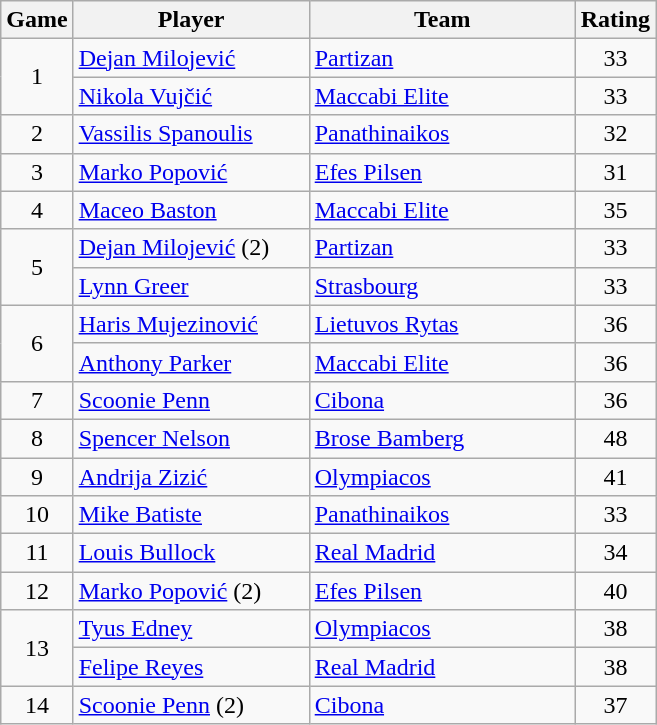<table class="wikitable sortable" style="text-align: center;">
<tr>
<th align="center">Game</th>
<th align="center" width=150>Player</th>
<th align="center" width=170>Team</th>
<th align="center">Rating</th>
</tr>
<tr>
<td rowspan=2>1</td>
<td align="left"> <a href='#'>Dejan Milojević</a></td>
<td align="left"> <a href='#'>Partizan</a></td>
<td>33</td>
</tr>
<tr>
<td align="left"> <a href='#'>Nikola Vujčić</a></td>
<td align="left"> <a href='#'>Maccabi Elite</a></td>
<td>33</td>
</tr>
<tr>
<td>2</td>
<td align="left"> <a href='#'>Vassilis Spanoulis</a></td>
<td align="left"> <a href='#'>Panathinaikos</a></td>
<td>32</td>
</tr>
<tr>
<td>3</td>
<td align="left"> <a href='#'>Marko Popović</a></td>
<td align="left"> <a href='#'>Efes Pilsen</a></td>
<td>31</td>
</tr>
<tr>
<td>4</td>
<td align="left"> <a href='#'>Maceo Baston</a></td>
<td align="left"> <a href='#'>Maccabi Elite</a></td>
<td>35</td>
</tr>
<tr>
<td rowspan=2>5</td>
<td align="left"> <a href='#'>Dejan Milojević</a> (2)</td>
<td align="left"> <a href='#'>Partizan</a></td>
<td>33</td>
</tr>
<tr>
<td align="left"> <a href='#'>Lynn Greer</a></td>
<td align="left"> <a href='#'>Strasbourg</a></td>
<td>33</td>
</tr>
<tr>
<td rowspan=2>6</td>
<td align=left> <a href='#'>Haris Mujezinović</a></td>
<td align=left> <a href='#'>Lietuvos Rytas</a></td>
<td>36</td>
</tr>
<tr>
<td align=left> <a href='#'>Anthony Parker</a></td>
<td align=left> <a href='#'>Maccabi Elite</a></td>
<td>36</td>
</tr>
<tr>
<td>7</td>
<td align=left> <a href='#'>Scoonie Penn</a></td>
<td align=left> <a href='#'>Cibona</a></td>
<td>36</td>
</tr>
<tr>
<td>8</td>
<td align=left> <a href='#'>Spencer Nelson</a></td>
<td align=left> <a href='#'>Brose Bamberg</a></td>
<td>48</td>
</tr>
<tr>
<td>9</td>
<td align=left> <a href='#'>Andrija Zizić</a></td>
<td align=left> <a href='#'>Olympiacos</a></td>
<td>41</td>
</tr>
<tr>
<td>10</td>
<td align=left> <a href='#'>Mike Batiste</a></td>
<td align=left> <a href='#'>Panathinaikos</a></td>
<td>33</td>
</tr>
<tr>
<td>11</td>
<td align=left> <a href='#'>Louis Bullock</a></td>
<td align=left> <a href='#'>Real Madrid</a></td>
<td>34</td>
</tr>
<tr>
<td>12</td>
<td align=left> <a href='#'>Marko Popović</a> (2)</td>
<td align=left> <a href='#'>Efes Pilsen</a></td>
<td>40</td>
</tr>
<tr>
<td rowspan=2>13</td>
<td align=left> <a href='#'>Tyus Edney</a></td>
<td align=left> <a href='#'>Olympiacos</a></td>
<td>38</td>
</tr>
<tr>
<td align=left> <a href='#'>Felipe Reyes</a></td>
<td align=left> <a href='#'>Real Madrid</a></td>
<td>38</td>
</tr>
<tr>
<td>14</td>
<td align=left> <a href='#'>Scoonie Penn</a> (2)</td>
<td align=left> <a href='#'>Cibona</a></td>
<td>37</td>
</tr>
</table>
